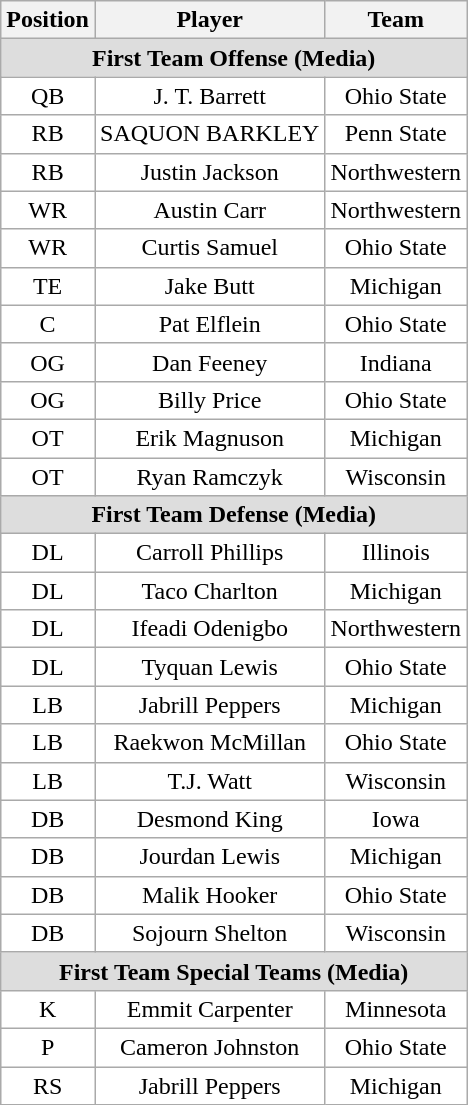<table class="wikitable sortable">
<tr>
<th>Position</th>
<th>Player</th>
<th>Team</th>
</tr>
<tr>
<td colspan="3" style="text-align:center; background:#ddd;"><strong>First Team Offense (Media)</strong></td>
</tr>
<tr style="text-align:center;">
<td style="background:white">QB</td>
<td style="background:white">J. T. Barrett</td>
<td style="background:white">Ohio State</td>
</tr>
<tr style="text-align:center;">
<td style="background:white">RB</td>
<td style="background:white">SAQUON BARKLEY</td>
<td style="background:white">Penn State</td>
</tr>
<tr style="text-align:center;">
<td style="background:white">RB</td>
<td style="background:white">Justin Jackson</td>
<td style="background:white">Northwestern</td>
</tr>
<tr style="text-align:center;">
<td style="background:white">WR</td>
<td style="background:white">Austin Carr</td>
<td style="background:white">Northwestern</td>
</tr>
<tr style="text-align:center;">
<td style="background:white">WR</td>
<td style="background:white">Curtis Samuel</td>
<td style="background:white">Ohio State</td>
</tr>
<tr style="text-align:center;">
<td style="background:white">TE</td>
<td style="background:white">Jake Butt</td>
<td style="background:white">Michigan</td>
</tr>
<tr style="text-align:center;">
<td style="background:white">C</td>
<td style="background:white">Pat Elflein</td>
<td style="background:white">Ohio State</td>
</tr>
<tr style="text-align:center;">
<td style="background:white">OG</td>
<td style="background:white">Dan Feeney</td>
<td style="background:white">Indiana</td>
</tr>
<tr style="text-align:center;">
<td style="background:white">OG</td>
<td style="background:white">Billy Price</td>
<td style="background:white">Ohio State</td>
</tr>
<tr style="text-align:center;">
<td style="background:white">OT</td>
<td style="background:white">Erik Magnuson</td>
<td style="background:white">Michigan</td>
</tr>
<tr style="text-align:center;">
<td style="background:white">OT</td>
<td style="background:white">Ryan Ramczyk</td>
<td style="background:white">Wisconsin</td>
</tr>
<tr>
<td colspan="3" style="text-align:center; background:#ddd;"><strong>First Team Defense (Media)</strong></td>
</tr>
<tr style="text-align:center;">
<td style="background:white">DL</td>
<td style="background:white">Carroll Phillips</td>
<td style="background:white">Illinois</td>
</tr>
<tr style="text-align:center;">
<td style="background:white">DL</td>
<td style="background:white">Taco Charlton</td>
<td style="background:white">Michigan</td>
</tr>
<tr style="text-align:center;">
<td style="background:white">DL</td>
<td style="background:white">Ifeadi Odenigbo</td>
<td style="background:white">Northwestern</td>
</tr>
<tr style="text-align:center;">
<td style="background:white">DL</td>
<td style="background:white">Tyquan Lewis</td>
<td style="background:white">Ohio State</td>
</tr>
<tr style="text-align:center;">
<td style="background:white">LB</td>
<td style="background:white">Jabrill Peppers</td>
<td style="background:white">Michigan</td>
</tr>
<tr style="text-align:center;">
<td style="background:white">LB</td>
<td style="background:white">Raekwon McMillan</td>
<td style="background:white">Ohio State</td>
</tr>
<tr style="text-align:center;">
<td style="background:white">LB</td>
<td style="background:white">T.J. Watt</td>
<td style="background:white">Wisconsin</td>
</tr>
<tr style="text-align:center;">
<td style="background:white">DB</td>
<td style="background:white">Desmond King</td>
<td style="background:white">Iowa</td>
</tr>
<tr style="text-align:center;">
<td style="background:white">DB</td>
<td style="background:white">Jourdan Lewis</td>
<td style="background:white">Michigan</td>
</tr>
<tr style="text-align:center;">
<td style="background:white">DB</td>
<td style="background:white">Malik Hooker</td>
<td style="background:white">Ohio State</td>
</tr>
<tr style="text-align:center;">
<td style="background:white">DB</td>
<td style="background:white">Sojourn Shelton</td>
<td style="background:white">Wisconsin</td>
</tr>
<tr>
<td colspan="3" style="text-align:center; background:#ddd;"><strong>First Team Special Teams (Media)</strong></td>
</tr>
<tr style="text-align:center;">
<td style="background:white">K</td>
<td style="background:white">Emmit Carpenter</td>
<td style="background:white">Minnesota</td>
</tr>
<tr style="text-align:center;">
<td style="background:white">P</td>
<td style="background:white">Cameron Johnston</td>
<td style="background:white">Ohio State</td>
</tr>
<tr style="text-align:center;">
<td style="background:white">RS</td>
<td style="background:white">Jabrill Peppers</td>
<td style="background:white">Michigan</td>
</tr>
</table>
